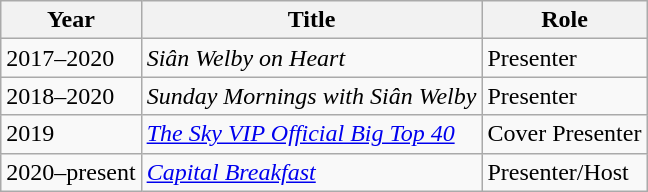<table class="wikitable sortable">
<tr>
<th>Year</th>
<th>Title</th>
<th>Role</th>
</tr>
<tr>
<td>2017–2020</td>
<td><em>Siân Welby on Heart</em></td>
<td>Presenter</td>
</tr>
<tr>
<td>2018–2020</td>
<td><em>Sunday Mornings with Siân Welby</em></td>
<td>Presenter</td>
</tr>
<tr>
<td>2019</td>
<td><em><a href='#'>The Sky VIP Official Big Top 40</a></em></td>
<td>Cover Presenter</td>
</tr>
<tr>
<td>2020–present</td>
<td><em><a href='#'>Capital Breakfast</a> </em></td>
<td>Presenter/Host</td>
</tr>
</table>
